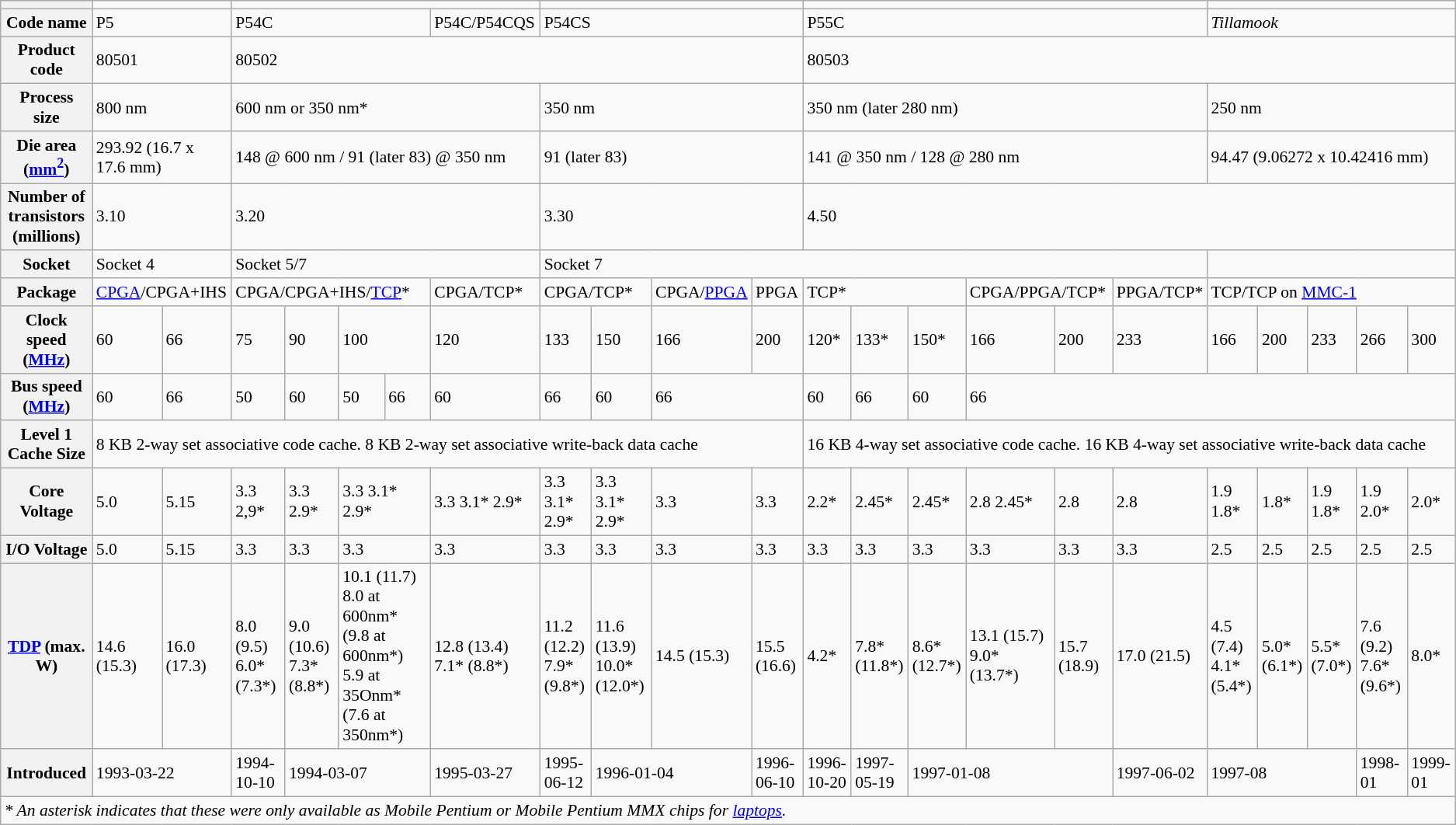<table class="wikitable" style="font-size: 90%;">
<tr>
<th></th>
<td colspan="2"> </td>
<td colspan="5" style="text-align: center">  </td>
<td colspan="4" style="text-align: center">  </td>
<td colspan="6" style="text-align: center">  </td>
<td colspan="5"></td>
</tr>
<tr>
<th>Code name</th>
<td colspan="2">P5</td>
<td colspan="4">P54C</td>
<td>P54C/P54CQS</td>
<td colspan="4">P54CS</td>
<td colspan="6">P55C</td>
<td colspan="5"><em>Tillamook</em></td>
</tr>
<tr>
<th>Product code</th>
<td colspan="2">80501</td>
<td colspan="9">80502</td>
<td colspan="11">80503</td>
</tr>
<tr>
<th>Process size</th>
<td colspan="2">800 nm</td>
<td colspan="5">600 nm or 350 nm*</td>
<td colspan="4">350 nm</td>
<td colspan="6">350 nm (later 280 nm)</td>
<td colspan="5">250 nm</td>
</tr>
<tr>
<th>Die area (<a href='#'>mm<sup>2</sup></a>)</th>
<td colspan="2">293.92 (16.7 x 17.6 mm)</td>
<td colspan="5">148 @ 600 nm / 91 (later 83) @ 350 nm</td>
<td colspan="4">91 (later 83)</td>
<td colspan="6">141 @ 350 nm / 128 @ 280 nm</td>
<td colspan="5">94.47 (9.06272 x 10.42416 mm)</td>
</tr>
<tr>
<th>Number of transistors (millions)</th>
<td colspan="2">3.10</td>
<td colspan="5">3.20</td>
<td colspan="4">3.30</td>
<td colspan="11">4.50</td>
</tr>
<tr>
<th>Socket</th>
<td colspan="2">Socket 4</td>
<td colspan="5">Socket 5/7</td>
<td colspan="10">Socket 7</td>
<td colspan="5"></td>
</tr>
<tr>
<th>Package</th>
<td colspan="2"><a href='#'>CPGA</a>/CPGA+IHS</td>
<td colspan="4">CPGA/CPGA+IHS/<a href='#'>TCP</a>*</td>
<td>CPGA/TCP*</td>
<td colspan="2">CPGA/TCP*</td>
<td>CPGA/<a href='#'>PPGA</a></td>
<td>PPGA</td>
<td colspan="3">TCP*</td>
<td colspan="2">CPGA/PPGA/TCP*</td>
<td>PPGA/TCP*</td>
<td colspan="5">TCP/TCP on <a href='#'>MMC-1</a></td>
</tr>
<tr>
<th>Clock speed (<a href='#'>MHz</a>)</th>
<td>60</td>
<td>66</td>
<td>75</td>
<td>90</td>
<td colspan="2">100</td>
<td>120</td>
<td>133</td>
<td>150</td>
<td>166</td>
<td>200</td>
<td>120*</td>
<td>133*</td>
<td>150*</td>
<td>166</td>
<td>200</td>
<td>233</td>
<td>166</td>
<td>200</td>
<td>233</td>
<td>266</td>
<td>300</td>
</tr>
<tr>
<th>Bus speed (<a href='#'>MHz</a>)</th>
<td>60</td>
<td>66</td>
<td>50</td>
<td>60</td>
<td>50</td>
<td>66</td>
<td>60</td>
<td>66</td>
<td>60</td>
<td colspan=2>66</td>
<td>60</td>
<td>66</td>
<td>60</td>
<td colspan=8>66</td>
</tr>
<tr>
<th>Level 1 Cache Size</th>
<td colspan="11">8 KB 2-way set associative code cache. 8 KB 2-way set associative write-back data cache</td>
<td colspan="11">16 KB 4-way set associative code cache. 16 KB 4-way set associative write-back data cache</td>
</tr>
<tr>
<th>Core Voltage</th>
<td>5.0</td>
<td>5.15</td>
<td>3.3 2,9*</td>
<td>3.3 2.9*</td>
<td colspan=2>3.3 3.1*  2.9*</td>
<td>3.3 3.1*  2.9*</td>
<td>3.3 3.1*  2.9*</td>
<td>3.3 3.1*  2.9*</td>
<td>3.3</td>
<td>3.3</td>
<td>2.2*</td>
<td>2.45*</td>
<td>2.45*</td>
<td>2.8 2.45*</td>
<td>2.8</td>
<td>2.8</td>
<td>1.9 1.8*</td>
<td>1.8*</td>
<td>1.9 1.8*</td>
<td>1.9 2.0*</td>
<td>2.0*</td>
</tr>
<tr>
<th>I/O Voltage</th>
<td>5.0</td>
<td>5.15</td>
<td>3.3</td>
<td>3.3</td>
<td colspan=2>3.3</td>
<td>3.3</td>
<td>3.3</td>
<td>3.3</td>
<td>3.3</td>
<td>3.3</td>
<td>3.3</td>
<td>3.3</td>
<td>3.3</td>
<td>3.3</td>
<td>3.3</td>
<td>3.3</td>
<td>2.5</td>
<td>2.5</td>
<td>2.5</td>
<td>2.5</td>
<td>2.5</td>
</tr>
<tr>
<th><a href='#'>TDP</a> (max. W)</th>
<td>14.6 (15.3)</td>
<td>16.0 (17.3)</td>
<td>8.0 (9.5) 6.0* (7.3*)</td>
<td>9.0 (10.6) 7.3* (8.8*)</td>
<td colspan=2>10.1 (11.7) 8.0 at 600nm* (9.8 at 600nm*) 5.9 at 35Onm* (7.6 at 350nm*)</td>
<td>12.8 (13.4) 7.1* (8.8*)</td>
<td>11.2 (12.2) 7.9* (9.8*)</td>
<td>11.6 (13.9) 10.0* (12.0*)</td>
<td>14.5 (15.3)</td>
<td>15.5 (16.6)</td>
<td>4.2*</td>
<td>7.8* (11.8*)</td>
<td>8.6* (12.7*)</td>
<td>13.1 (15.7) 9.0* (13.7*)</td>
<td>15.7 (18.9)</td>
<td>17.0 (21.5)</td>
<td>4.5 (7.4) 4.1* (5.4*)</td>
<td>5.0* (6.1*)</td>
<td>5.5* (7.0*)</td>
<td>7.6 (9.2) 7.6* (9.6*)</td>
<td>8.0*</td>
</tr>
<tr>
<th>Introduced</th>
<td colspan="2">1993-03-22</td>
<td>1994-10-10</td>
<td colspan="3">1994-03-07</td>
<td>1995-03-27</td>
<td>1995-06-12</td>
<td colspan="2">1996-01-04</td>
<td>1996-06-10</td>
<td>1996-10-20</td>
<td>1997-05-19</td>
<td colspan="3">1997-01-08</td>
<td>1997-06-02</td>
<td colspan="3">1997-08</td>
<td>1998-01</td>
<td>1999-01</td>
</tr>
<tr>
<td colspan="23"><em>* An asterisk indicates that these were only available as Mobile Pentium or Mobile Pentium MMX chips for <a href='#'>laptops</a>.</em></td>
</tr>
</table>
